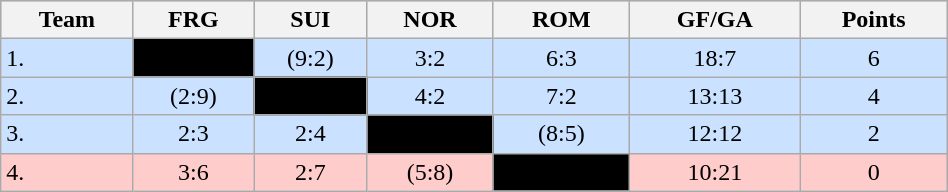<table class="wikitable" bgcolor="#EFEFFF" width="50%">
<tr bgcolor="#BCD2EE">
<th>Team</th>
<th>FRG</th>
<th>SUI</th>
<th>NOR</th>
<th>ROM</th>
<th>GF/GA</th>
<th>Points</th>
</tr>
<tr bgcolor="#CAE1FF" align="center">
<td align="left">1. </td>
<td style="background:#000000;"></td>
<td>(9:2)</td>
<td>3:2</td>
<td>6:3</td>
<td>18:7</td>
<td>6</td>
</tr>
<tr bgcolor="#CAE1FF" align="center">
<td align="left">2. </td>
<td>(2:9)</td>
<td style="background:#000000;"></td>
<td>4:2</td>
<td>7:2</td>
<td>13:13</td>
<td>4</td>
</tr>
<tr bgcolor="#CAE1FF" align="center">
<td align="left">3. </td>
<td>2:3</td>
<td>2:4</td>
<td style="background:#000000;"></td>
<td>(8:5)</td>
<td>12:12</td>
<td>2</td>
</tr>
<tr bgcolor="#ffcccc" align="center">
<td align="left">4. </td>
<td>3:6</td>
<td>2:7</td>
<td>(5:8)</td>
<td style="background:#000000;"></td>
<td>10:21</td>
<td>0</td>
</tr>
</table>
